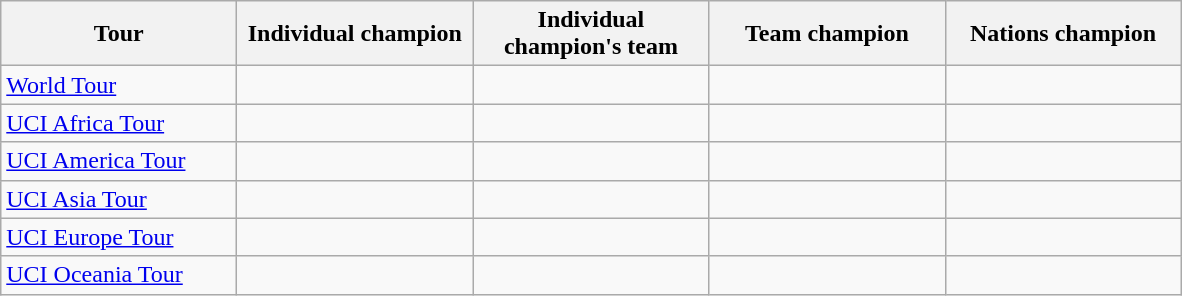<table class="wikitable sortable">
<tr>
<th width="150px">Tour</th>
<th width="150px">Individual champion</th>
<th width="150px">Individual champion's team</th>
<th width="150px">Team champion</th>
<th width="150px">Nations champion</th>
</tr>
<tr>
<td><a href='#'>World Tour</a></td>
<td></td>
<td></td>
<td></td>
<td></td>
</tr>
<tr>
<td><a href='#'>UCI Africa Tour</a></td>
<td></td>
<td></td>
<td></td>
<td></td>
</tr>
<tr>
<td><a href='#'>UCI America Tour</a></td>
<td></td>
<td></td>
<td></td>
<td></td>
</tr>
<tr>
<td><a href='#'>UCI Asia Tour</a></td>
<td></td>
<td></td>
<td></td>
<td></td>
</tr>
<tr>
<td><a href='#'>UCI Europe Tour</a></td>
<td></td>
<td></td>
<td></td>
<td></td>
</tr>
<tr>
<td><a href='#'>UCI Oceania Tour</a></td>
<td></td>
<td></td>
<td></td>
<td></td>
</tr>
</table>
